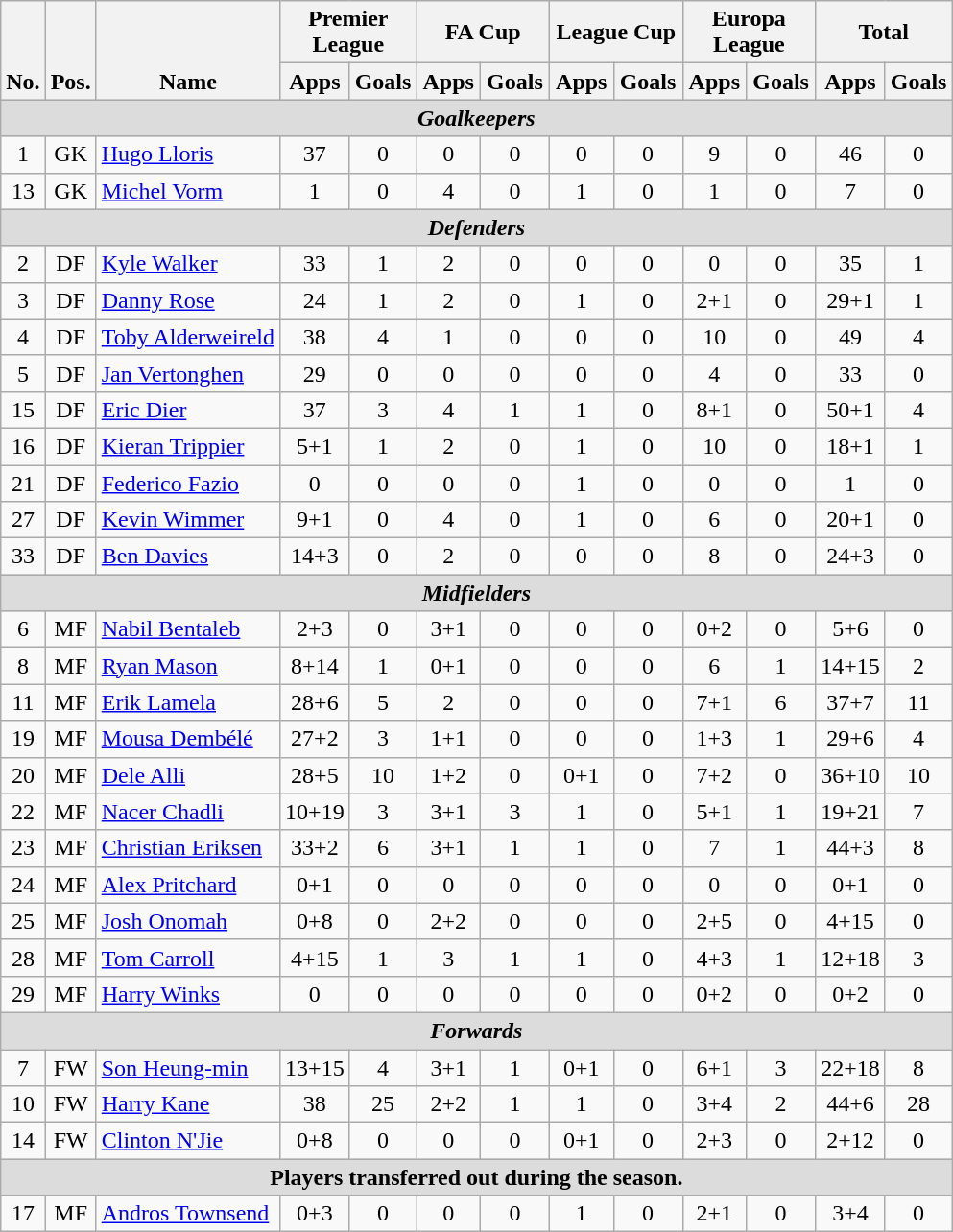<table class="wikitable" style="text-align:center">
<tr>
<th rowspan="2" style="vertical-align:bottom;">No.</th>
<th rowspan="2" style="vertical-align:bottom;">Pos.</th>
<th rowspan="2" style="vertical-align:bottom;">Name</th>
<th colspan="2" style="width:85px;">Premier League</th>
<th colspan="2" style="width:85px;">FA Cup</th>
<th colspan="2" style="width:85px;">League Cup</th>
<th colspan="2" style="width:85px;">Europa League</th>
<th colspan="2" style="width:85px;">Total</th>
</tr>
<tr>
<th>Apps</th>
<th>Goals</th>
<th>Apps</th>
<th>Goals</th>
<th>Apps</th>
<th>Goals</th>
<th>Apps</th>
<th>Goals</th>
<th>Apps</th>
<th>Goals</th>
</tr>
<tr>
<th colspan=14 style=background:#dcdcdc; text-align:center><em>Goalkeepers</em></th>
</tr>
<tr>
<td>1</td>
<td>GK</td>
<td align="left"> <a href='#'>Hugo Lloris</a></td>
<td>37</td>
<td>0</td>
<td>0</td>
<td>0</td>
<td>0</td>
<td>0</td>
<td>9</td>
<td>0</td>
<td>46</td>
<td>0</td>
</tr>
<tr>
<td>13</td>
<td>GK</td>
<td align="left"> <a href='#'>Michel Vorm</a></td>
<td>1</td>
<td>0</td>
<td>4</td>
<td>0</td>
<td>1</td>
<td>0</td>
<td>1</td>
<td>0</td>
<td>7</td>
<td>0</td>
</tr>
<tr>
<th colspan=14 style=background:#dcdcdc; text-align:center><em>Defenders</em></th>
</tr>
<tr>
<td>2</td>
<td>DF</td>
<td align="left"> <a href='#'>Kyle Walker</a></td>
<td>33</td>
<td>1</td>
<td>2</td>
<td>0</td>
<td>0</td>
<td>0</td>
<td>0</td>
<td>0</td>
<td>35</td>
<td>1</td>
</tr>
<tr>
<td>3</td>
<td>DF</td>
<td align="left"> <a href='#'>Danny Rose</a></td>
<td>24</td>
<td>1</td>
<td>2</td>
<td>0</td>
<td>1</td>
<td>0</td>
<td>2+1</td>
<td>0</td>
<td>29+1</td>
<td>1</td>
</tr>
<tr>
<td>4</td>
<td>DF</td>
<td align="left"> <a href='#'>Toby Alderweireld</a></td>
<td>38</td>
<td>4</td>
<td>1</td>
<td>0</td>
<td>0</td>
<td>0</td>
<td>10</td>
<td>0</td>
<td>49</td>
<td>4</td>
</tr>
<tr>
<td>5</td>
<td>DF</td>
<td align="left"> <a href='#'>Jan Vertonghen</a></td>
<td>29</td>
<td>0</td>
<td>0</td>
<td>0</td>
<td>0</td>
<td>0</td>
<td>4</td>
<td>0</td>
<td>33</td>
<td>0</td>
</tr>
<tr>
<td>15</td>
<td>DF</td>
<td align="left"> <a href='#'>Eric Dier</a></td>
<td>37</td>
<td>3</td>
<td>4</td>
<td>1</td>
<td>1</td>
<td>0</td>
<td>8+1</td>
<td>0</td>
<td>50+1</td>
<td>4</td>
</tr>
<tr>
<td>16</td>
<td>DF</td>
<td align="left"> <a href='#'>Kieran Trippier</a></td>
<td>5+1</td>
<td>1</td>
<td>2</td>
<td>0</td>
<td>1</td>
<td>0</td>
<td>10</td>
<td>0</td>
<td>18+1</td>
<td>1</td>
</tr>
<tr>
<td>21</td>
<td>DF</td>
<td align="left"> <a href='#'>Federico Fazio</a></td>
<td>0</td>
<td>0</td>
<td>0</td>
<td>0</td>
<td>1</td>
<td>0</td>
<td>0</td>
<td>0</td>
<td>1</td>
<td>0</td>
</tr>
<tr>
<td>27</td>
<td>DF</td>
<td align="left"> <a href='#'>Kevin Wimmer</a></td>
<td>9+1</td>
<td>0</td>
<td>4</td>
<td>0</td>
<td>1</td>
<td>0</td>
<td>6</td>
<td>0</td>
<td>20+1</td>
<td>0</td>
</tr>
<tr>
<td>33</td>
<td>DF</td>
<td align="left"> <a href='#'>Ben Davies</a></td>
<td>14+3</td>
<td>0</td>
<td>2</td>
<td>0</td>
<td>0</td>
<td>0</td>
<td>8</td>
<td>0</td>
<td>24+3</td>
<td>0</td>
</tr>
<tr>
<th colspan=14 style=background:#dcdcdc; text-align:center><em>Midfielders</em></th>
</tr>
<tr>
<td>6</td>
<td>MF</td>
<td align="left"> <a href='#'>Nabil Bentaleb</a></td>
<td>2+3</td>
<td>0</td>
<td>3+1</td>
<td>0</td>
<td>0</td>
<td>0</td>
<td>0+2</td>
<td>0</td>
<td>5+6</td>
<td>0</td>
</tr>
<tr>
<td>8</td>
<td>MF</td>
<td align="left"> <a href='#'>Ryan Mason</a></td>
<td>8+14</td>
<td>1</td>
<td>0+1</td>
<td>0</td>
<td>0</td>
<td>0</td>
<td>6</td>
<td>1</td>
<td>14+15</td>
<td>2</td>
</tr>
<tr>
<td>11</td>
<td>MF</td>
<td align="left"> <a href='#'>Erik Lamela</a></td>
<td>28+6</td>
<td>5</td>
<td>2</td>
<td>0</td>
<td>0</td>
<td>0</td>
<td>7+1</td>
<td>6</td>
<td>37+7</td>
<td>11</td>
</tr>
<tr>
<td>19</td>
<td>MF</td>
<td align="left"> <a href='#'>Mousa Dembélé</a></td>
<td>27+2</td>
<td>3</td>
<td>1+1</td>
<td>0</td>
<td>0</td>
<td>0</td>
<td>1+3</td>
<td>1</td>
<td>29+6</td>
<td>4</td>
</tr>
<tr>
<td>20</td>
<td>MF</td>
<td align="left"> <a href='#'>Dele Alli</a></td>
<td>28+5</td>
<td>10</td>
<td>1+2</td>
<td>0</td>
<td>0+1</td>
<td>0</td>
<td>7+2</td>
<td>0</td>
<td>36+10</td>
<td>10</td>
</tr>
<tr>
<td>22</td>
<td>MF</td>
<td align="left"> <a href='#'>Nacer Chadli</a></td>
<td>10+19</td>
<td>3</td>
<td>3+1</td>
<td>3</td>
<td>1</td>
<td>0</td>
<td>5+1</td>
<td>1</td>
<td>19+21</td>
<td>7</td>
</tr>
<tr>
<td>23</td>
<td>MF</td>
<td align="left"> <a href='#'>Christian Eriksen</a></td>
<td>33+2</td>
<td>6</td>
<td>3+1</td>
<td>1</td>
<td>1</td>
<td>0</td>
<td>7</td>
<td>1</td>
<td>44+3</td>
<td>8</td>
</tr>
<tr>
<td>24</td>
<td>MF</td>
<td align="left"> <a href='#'>Alex Pritchard</a></td>
<td>0+1</td>
<td>0</td>
<td>0</td>
<td>0</td>
<td>0</td>
<td>0</td>
<td>0</td>
<td>0</td>
<td>0+1</td>
<td>0</td>
</tr>
<tr>
<td>25</td>
<td>MF</td>
<td align="left"> <a href='#'>Josh Onomah</a></td>
<td>0+8</td>
<td>0</td>
<td>2+2</td>
<td>0</td>
<td>0</td>
<td>0</td>
<td>2+5</td>
<td>0</td>
<td>4+15</td>
<td>0</td>
</tr>
<tr>
<td>28</td>
<td>MF</td>
<td align="left"> <a href='#'>Tom Carroll</a></td>
<td>4+15</td>
<td>1</td>
<td>3</td>
<td>1</td>
<td>1</td>
<td>0</td>
<td>4+3</td>
<td>1</td>
<td>12+18</td>
<td>3</td>
</tr>
<tr>
<td>29</td>
<td>MF</td>
<td align="left"> <a href='#'>Harry Winks</a></td>
<td>0</td>
<td>0</td>
<td>0</td>
<td>0</td>
<td>0</td>
<td>0</td>
<td>0+2</td>
<td>0</td>
<td>0+2</td>
<td>0</td>
</tr>
<tr>
<th colspan=14 style=background:#dcdcdc; text-align:center><em>Forwards</em></th>
</tr>
<tr>
<td>7</td>
<td>FW</td>
<td align="left"> <a href='#'>Son Heung-min</a></td>
<td>13+15</td>
<td>4</td>
<td>3+1</td>
<td>1</td>
<td>0+1</td>
<td>0</td>
<td>6+1</td>
<td>3</td>
<td>22+18</td>
<td>8</td>
</tr>
<tr>
<td>10</td>
<td>FW</td>
<td align="left"> <a href='#'>Harry Kane</a></td>
<td>38</td>
<td>25</td>
<td>2+2</td>
<td>1</td>
<td>1</td>
<td>0</td>
<td>3+4</td>
<td>2</td>
<td>44+6</td>
<td>28</td>
</tr>
<tr>
<td>14</td>
<td>FW</td>
<td align="left"> <a href='#'>Clinton N'Jie</a></td>
<td>0+8</td>
<td>0</td>
<td>0</td>
<td>0</td>
<td>0+1</td>
<td>0</td>
<td>2+3</td>
<td>0</td>
<td>2+12</td>
<td>0</td>
</tr>
<tr>
<th colspan=14 style=background:#dcdcdc; text-align:center>Players transferred out during the season.</th>
</tr>
<tr>
<td>17</td>
<td>MF</td>
<td align="left"> <a href='#'>Andros Townsend</a></td>
<td>0+3</td>
<td>0</td>
<td>0</td>
<td>0</td>
<td>1</td>
<td>0</td>
<td>2+1</td>
<td>0</td>
<td>3+4</td>
<td>0</td>
</tr>
</table>
